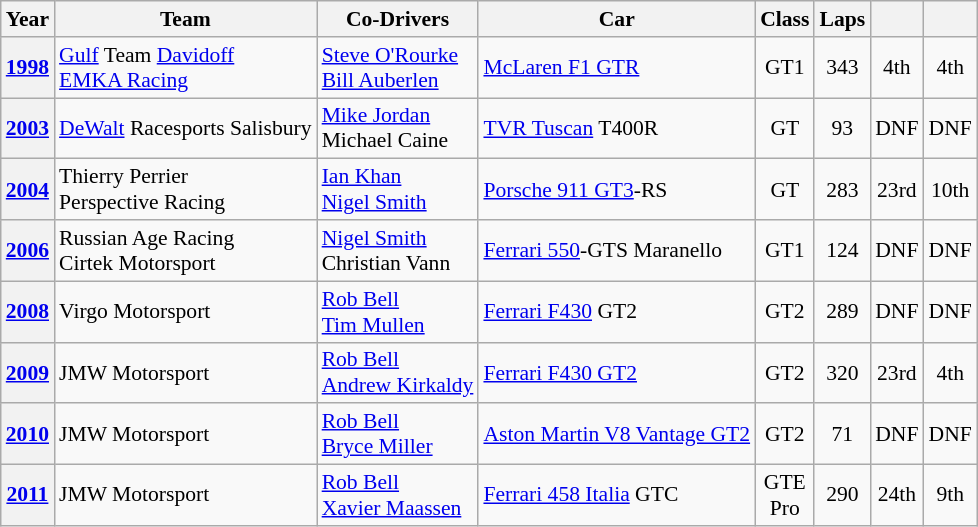<table class="wikitable" style="text-align:center; font-size:90%">
<tr>
<th>Year</th>
<th>Team</th>
<th>Co-Drivers</th>
<th>Car</th>
<th>Class</th>
<th>Laps</th>
<th></th>
<th></th>
</tr>
<tr>
<th><a href='#'>1998</a></th>
<td align="left" nowrap> <a href='#'>Gulf</a> Team <a href='#'>Davidoff</a><br> <a href='#'>EMKA Racing</a></td>
<td align="left" nowrap> <a href='#'>Steve O'Rourke</a><br> <a href='#'>Bill Auberlen</a></td>
<td align="left" nowrap><a href='#'>McLaren F1 GTR</a></td>
<td>GT1</td>
<td>343</td>
<td>4th</td>
<td>4th</td>
</tr>
<tr>
<th><a href='#'>2003</a></th>
<td align="left" nowrap> <a href='#'>DeWalt</a> Racesports Salisbury</td>
<td align="left" nowrap> <a href='#'>Mike Jordan</a><br> Michael Caine</td>
<td align="left" nowrap><a href='#'>TVR Tuscan</a> T400R</td>
<td>GT</td>
<td>93</td>
<td>DNF</td>
<td>DNF</td>
</tr>
<tr>
<th><a href='#'>2004</a></th>
<td align="left" nowrap> Thierry Perrier<br> Perspective Racing</td>
<td align="left" nowrap> <a href='#'>Ian Khan</a><br> <a href='#'>Nigel Smith</a></td>
<td align="left" nowrap><a href='#'>Porsche 911 GT3</a>-RS</td>
<td>GT</td>
<td>283</td>
<td>23rd</td>
<td>10th</td>
</tr>
<tr>
<th><a href='#'>2006</a></th>
<td align="left" nowrap> Russian Age Racing<br> Cirtek Motorsport</td>
<td align="left" nowrap> <a href='#'>Nigel Smith</a><br> Christian Vann</td>
<td align="left" nowrap><a href='#'>Ferrari 550</a>-GTS Maranello</td>
<td>GT1</td>
<td>124</td>
<td>DNF</td>
<td>DNF</td>
</tr>
<tr>
<th><a href='#'>2008</a></th>
<td align="left" nowrap> Virgo Motorsport</td>
<td align="left" nowrap> <a href='#'>Rob Bell</a><br> <a href='#'>Tim Mullen</a></td>
<td align="left" nowrap><a href='#'>Ferrari F430</a> GT2</td>
<td>GT2</td>
<td>289</td>
<td>DNF</td>
<td>DNF</td>
</tr>
<tr>
<th><a href='#'>2009</a></th>
<td align="left" nowrap> JMW Motorsport</td>
<td align="left" nowrap> <a href='#'>Rob Bell</a><br> <a href='#'>Andrew Kirkaldy</a></td>
<td align="left" nowrap><a href='#'>Ferrari F430 GT2</a></td>
<td>GT2</td>
<td>320</td>
<td>23rd</td>
<td>4th</td>
</tr>
<tr>
<th><a href='#'>2010</a></th>
<td align="left" nowrap> JMW Motorsport</td>
<td align="left" nowrap> <a href='#'>Rob Bell</a><br> <a href='#'>Bryce Miller</a></td>
<td align="left" nowrap><a href='#'>Aston Martin V8 Vantage GT2</a></td>
<td>GT2</td>
<td>71</td>
<td>DNF</td>
<td>DNF</td>
</tr>
<tr>
<th><a href='#'>2011</a></th>
<td align="left" nowrap> JMW Motorsport</td>
<td align="left" nowrap> <a href='#'>Rob Bell</a><br> <a href='#'>Xavier Maassen</a></td>
<td align="left" nowrap><a href='#'>Ferrari 458 Italia</a> GTC</td>
<td>GTE<br>Pro</td>
<td>290</td>
<td>24th</td>
<td>9th</td>
</tr>
</table>
